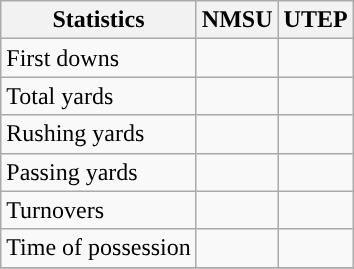<table class="wikitable" style="float: left;">
<tr>
<th>Statistics</th>
<th>NMSU</th>
<th>UTEP</th>
</tr>
<tr>
<td>First downs</td>
<td></td>
<td></td>
</tr>
<tr>
<td>Total yards</td>
<td></td>
<td></td>
</tr>
<tr>
<td>Rushing yards</td>
<td></td>
<td></td>
</tr>
<tr>
<td>Passing yards</td>
<td></td>
<td></td>
</tr>
<tr>
<td>Turnovers</td>
<td></td>
<td></td>
</tr>
<tr>
<td>Time of possession</td>
<td></td>
<td></td>
</tr>
<tr>
</tr>
</table>
